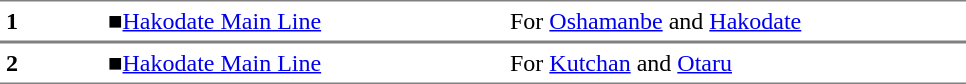<table table border=0 cellspacing=0 cellpadding=4>
<tr>
<td style="border-top:solid 1px gray; border-bottom:solid 1px gray;" width=60 rowspan=1><strong>1</strong></td>
<td style="border-top:solid 1px gray; border-bottom:solid 1px gray;" width=260><span>■</span><a href='#'>Hakodate Main Line</a></td>
<td style="border-top:solid 1px gray; border-bottom:solid 1px gray;" width=300>For <a href='#'>Oshamanbe</a> and <a href='#'>Hakodate</a></td>
</tr>
<tr>
<td style="border-top:solid 1px gray; border-bottom:solid 1px gray;" width=60 rowspan=1><strong>2</strong></td>
<td style="border-top:solid 1px gray; border-bottom:solid 1px gray;" width=260><span>■</span><a href='#'>Hakodate Main Line</a></td>
<td style="border-top:solid 1px gray; border-bottom:solid 1px gray;" width=300>For <a href='#'>Kutchan</a> and <a href='#'>Otaru</a></td>
</tr>
</table>
